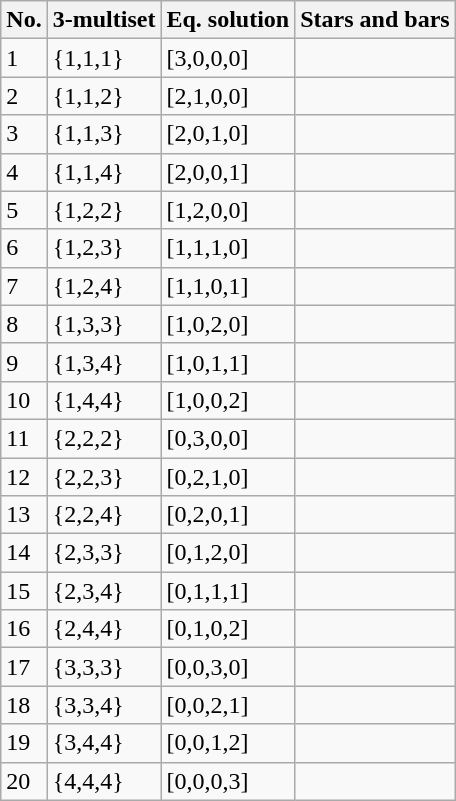<table class="wikitable" style="margin-left: auto; margin-right: auto; border; none">
<tr>
<th>No.</th>
<th>3-multiset</th>
<th>Eq. solution</th>
<th>Stars and bars</th>
</tr>
<tr>
<td>1</td>
<td>{1,1,1}</td>
<td>[3,0,0,0]</td>
<td></td>
</tr>
<tr>
<td>2</td>
<td>{1,1,2}</td>
<td>[2,1,0,0]</td>
<td></td>
</tr>
<tr>
<td>3</td>
<td>{1,1,3}</td>
<td>[2,0,1,0]</td>
<td></td>
</tr>
<tr>
<td>4</td>
<td>{1,1,4}</td>
<td>[2,0,0,1]</td>
<td></td>
</tr>
<tr>
<td>5</td>
<td>{1,2,2}</td>
<td>[1,2,0,0]</td>
<td></td>
</tr>
<tr>
<td>6</td>
<td>{1,2,3}</td>
<td>[1,1,1,0]</td>
<td></td>
</tr>
<tr>
<td>7</td>
<td>{1,2,4}</td>
<td>[1,1,0,1]</td>
<td></td>
</tr>
<tr>
<td>8</td>
<td>{1,3,3}</td>
<td>[1,0,2,0]</td>
<td></td>
</tr>
<tr>
<td>9</td>
<td>{1,3,4}</td>
<td>[1,0,1,1]</td>
<td></td>
</tr>
<tr>
<td>10</td>
<td>{1,4,4}</td>
<td>[1,0,0,2]</td>
<td></td>
</tr>
<tr>
<td>11</td>
<td>{2,2,2}</td>
<td>[0,3,0,0]</td>
<td></td>
</tr>
<tr>
<td>12</td>
<td>{2,2,3}</td>
<td>[0,2,1,0]</td>
<td></td>
</tr>
<tr>
<td>13</td>
<td>{2,2,4}</td>
<td>[0,2,0,1]</td>
<td></td>
</tr>
<tr>
<td>14</td>
<td>{2,3,3}</td>
<td>[0,1,2,0]</td>
<td></td>
</tr>
<tr>
<td>15</td>
<td>{2,3,4}</td>
<td>[0,1,1,1]</td>
<td></td>
</tr>
<tr>
<td>16</td>
<td>{2,4,4}</td>
<td>[0,1,0,2]</td>
<td></td>
</tr>
<tr>
<td>17</td>
<td>{3,3,3}</td>
<td>[0,0,3,0]</td>
<td></td>
</tr>
<tr>
<td>18</td>
<td>{3,3,4}</td>
<td>[0,0,2,1]</td>
<td></td>
</tr>
<tr>
<td>19</td>
<td>{3,4,4}</td>
<td>[0,0,1,2]</td>
<td></td>
</tr>
<tr>
<td>20</td>
<td>{4,4,4}</td>
<td>[0,0,0,3]</td>
<td></td>
</tr>
</table>
